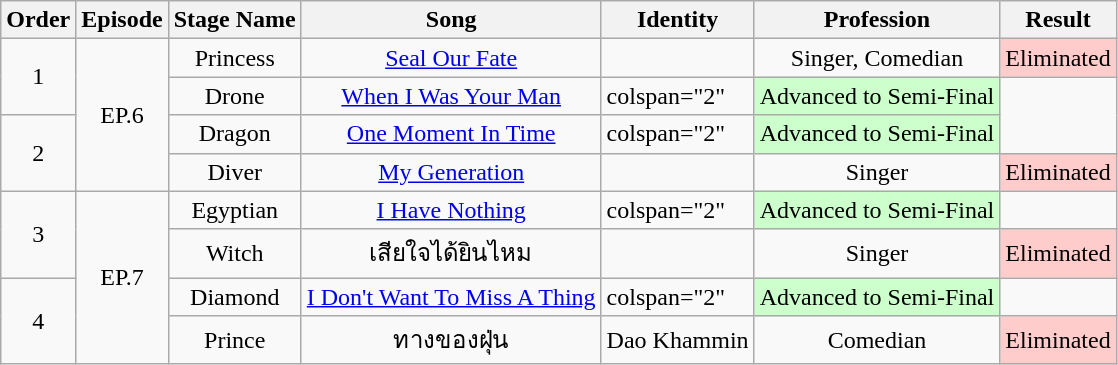<table class="wikitable">
<tr>
<th>Order</th>
<th>Episode</th>
<th>Stage Name</th>
<th>Song</th>
<th>Identity</th>
<th>Profession</th>
<th>Result</th>
</tr>
<tr>
<td rowspan="2" align="center">1</td>
<td rowspan="4" align="center">EP.6</td>
<td align="center">Princess</td>
<td align="center"><a href='#'>Seal Our Fate</a></td>
<td align="center"></td>
<td align="center">Singer, Comedian</td>
<td align="center" style="background:#ffcccc">Eliminated</td>
</tr>
<tr>
<td align="center">Drone</td>
<td align="center"><a href='#'>When I Was Your Man</a></td>
<td>colspan="2" </td>
<td align="center" style="background:#ccffcc">Advanced to Semi-Final</td>
</tr>
<tr>
<td rowspan="2" align="center">2</td>
<td align="center">Dragon</td>
<td align="center"><a href='#'>One Moment In Time</a></td>
<td>colspan="2" </td>
<td align="center" style="background:#ccffcc">Advanced to Semi-Final</td>
</tr>
<tr>
<td align="center">Diver</td>
<td align="center"><a href='#'>My Generation</a></td>
<td align="center"></td>
<td align="center">Singer</td>
<td align="center" style="background:#ffcccc">Eliminated</td>
</tr>
<tr>
<td rowspan="2" align="center">3</td>
<td rowspan="4" align="center">EP.7</td>
<td align="center">Egyptian</td>
<td align="center"><a href='#'>I Have Nothing</a></td>
<td>colspan="2" </td>
<td align="center" style="background:#ccffcc">Advanced to Semi-Final</td>
</tr>
<tr>
<td align="center">Witch</td>
<td align="center">เสียใจได้ยินไหม</td>
<td align="center"></td>
<td align="center">Singer</td>
<td align="center" style="background:#ffcccc">Eliminated</td>
</tr>
<tr>
<td rowspan="2" align="center">4</td>
<td align="center">Diamond</td>
<td align="center"><a href='#'>I Don't Want To Miss A Thing</a></td>
<td>colspan="2" </td>
<td align="center" style="background:#ccffcc">Advanced to Semi-Final</td>
</tr>
<tr>
<td align="center">Prince</td>
<td align="center">ทางของฝุ่น</td>
<td align="center">Dao Khammin</td>
<td align="center">Comedian</td>
<td align="center" style="background:#ffcccc">Eliminated</td>
</tr>
</table>
